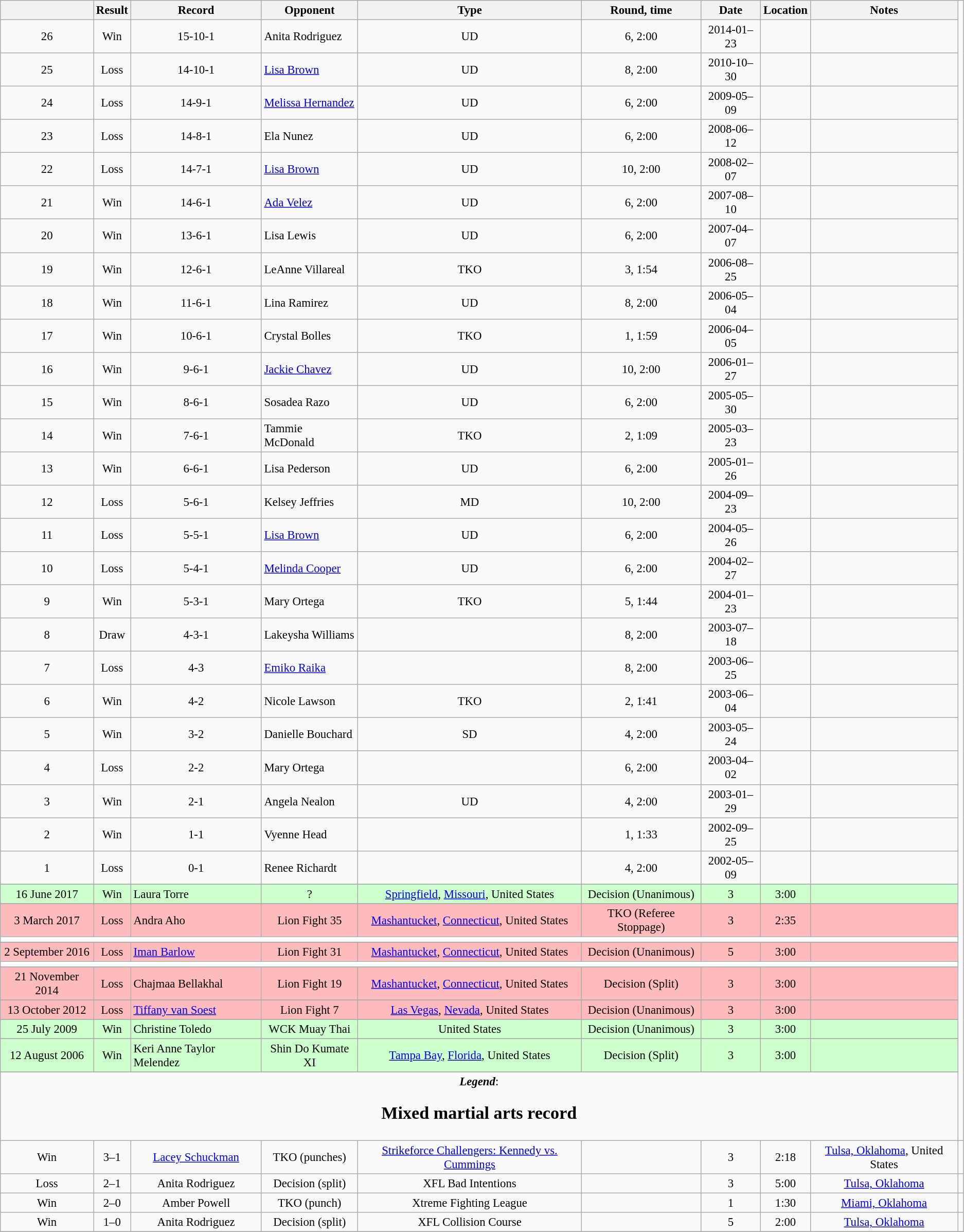<table class="wikitable" style="text-align:center; font-size:95%">
<tr>
<th></th>
<th>Result</th>
<th>Record</th>
<th>Opponent</th>
<th>Type</th>
<th>Round, time</th>
<th>Date</th>
<th>Location</th>
<th>Notes</th>
</tr>
<tr>
<td>26</td>
<td>Win</td>
<td>15-10-1</td>
<td style="text-align:left;"> Anita Rodriguez</td>
<td>UD</td>
<td>6, 2:00</td>
<td>2014-01–23</td>
<td align=left> </td>
<td></td>
</tr>
<tr>
<td>25</td>
<td>Loss</td>
<td>14-10-1</td>
<td style="text-align:left;"> <a href='#'>Lisa Brown</a></td>
<td>UD</td>
<td>8, 2:00</td>
<td>2010-10–30</td>
<td align=left> </td>
<td></td>
</tr>
<tr>
<td>24</td>
<td>Loss</td>
<td>14-9-1</td>
<td style="text-align:left;"> <a href='#'>Melissa Hernandez</a></td>
<td>UD</td>
<td>6, 2:00</td>
<td>2009-05–09</td>
<td align=left> </td>
<td></td>
</tr>
<tr>
<td>23</td>
<td>Loss</td>
<td>14-8-1</td>
<td style="text-align:left;"> Ela Nunez</td>
<td>UD</td>
<td>6, 2:00</td>
<td>2008-06–12</td>
<td align=left> </td>
<td></td>
</tr>
<tr>
<td>22</td>
<td>Loss</td>
<td>14-7-1</td>
<td style="text-align:left;"> <a href='#'>Lisa Brown</a></td>
<td>UD</td>
<td>10, 2:00</td>
<td>2008-02–07</td>
<td align=left> </td>
<td style="text-align:left;"></td>
</tr>
<tr>
<td>21</td>
<td>Win</td>
<td>14-6-1</td>
<td style="text-align:left;"> <a href='#'>Ada Velez</a></td>
<td>UD</td>
<td>6, 2:00</td>
<td>2007-08–10</td>
<td align=left> </td>
<td></td>
</tr>
<tr>
<td>20</td>
<td>Win</td>
<td>13-6-1</td>
<td style="text-align:left;"> Lisa Lewis</td>
<td>UD</td>
<td>6, 2:00</td>
<td>2007-04–07</td>
<td align=left> </td>
<td></td>
</tr>
<tr>
<td>19</td>
<td>Win</td>
<td>12-6-1</td>
<td style="text-align:left;"> LeAnne Villareal</td>
<td>TKO</td>
<td>3, 1:54</td>
<td>2006-08–25</td>
<td align=left> </td>
<td></td>
</tr>
<tr>
<td>18</td>
<td>Win</td>
<td>11-6-1</td>
<td style="text-align:left;"> Lina Ramirez</td>
<td>UD</td>
<td>8, 2:00</td>
<td>2006-05–04</td>
<td align=left> </td>
<td></td>
</tr>
<tr>
<td>17</td>
<td>Win</td>
<td>10-6-1</td>
<td style="text-align:left;"> Crystal Bolles</td>
<td>TKO</td>
<td>1, 1:59</td>
<td>2006-04–05</td>
<td align=left> </td>
<td></td>
</tr>
<tr>
<td>16</td>
<td>Win</td>
<td>9-6-1</td>
<td style="text-align:left;"> <a href='#'>Jackie Chavez</a></td>
<td>UD</td>
<td>10, 2:00</td>
<td>2006-01–27</td>
<td align=left> </td>
<td style="text-align:left;"></td>
</tr>
<tr>
<td>15</td>
<td>Win</td>
<td>8-6-1</td>
<td style="text-align:left;"> Sosadea Razo</td>
<td>UD</td>
<td>6, 2:00</td>
<td>2005-05–30</td>
<td align=left> </td>
<td></td>
</tr>
<tr>
<td>14</td>
<td>Win</td>
<td>7-6-1</td>
<td style="text-align:left;"> Tammie McDonald</td>
<td>TKO</td>
<td>2, 1:09</td>
<td>2005-03–23</td>
<td align=left> </td>
<td></td>
</tr>
<tr>
<td>13</td>
<td>Win</td>
<td>6-6-1</td>
<td style="text-align:left;"> Lisa Pederson</td>
<td>UD</td>
<td>6, 2:00</td>
<td>2005-01–26</td>
<td align=left> </td>
<td></td>
</tr>
<tr>
<td>12</td>
<td>Loss</td>
<td>5-6-1</td>
<td style="text-align:left;"> Kelsey Jeffries</td>
<td>MD</td>
<td>10, 2:00</td>
<td>2004-09–23</td>
<td align=left> </td>
<td style="text-align:left;"></td>
</tr>
<tr>
<td>11</td>
<td>Loss</td>
<td>5-5-1</td>
<td style="text-align:left;"> <a href='#'>Lisa Brown</a></td>
<td>UD</td>
<td>6, 2:00</td>
<td>2004-05–26</td>
<td align=left> </td>
<td></td>
</tr>
<tr>
<td>10</td>
<td>Loss</td>
<td>5-4-1</td>
<td style="text-align:left;"> <a href='#'>Melinda Cooper</a></td>
<td>UD</td>
<td>6, 2:00</td>
<td>2004-02–27</td>
<td align=left> </td>
<td></td>
</tr>
<tr>
<td>9</td>
<td>Win</td>
<td>5-3-1</td>
<td style="text-align:left;"> Mary Ortega</td>
<td>TKO</td>
<td>5, 1:44</td>
<td>2004-01–23</td>
<td align=left> </td>
<td></td>
</tr>
<tr>
<td>8</td>
<td>Draw</td>
<td>4-3-1</td>
<td style="text-align:left;"> Lakeysha Williams</td>
<td></td>
<td>8, 2:00</td>
<td>2003-07–18</td>
<td align=left> </td>
<td></td>
</tr>
<tr>
<td>7</td>
<td>Loss</td>
<td>4-3</td>
<td style="text-align:left;"> <a href='#'>Emiko Raika</a></td>
<td></td>
<td>8, 2:00</td>
<td>2003-06–25</td>
<td align=left> </td>
<td></td>
</tr>
<tr>
<td>6</td>
<td>Win</td>
<td>4-2</td>
<td style="text-align:left;"> Nicole Lawson</td>
<td>TKO</td>
<td>2, 1:41</td>
<td>2003-06–04</td>
<td align=left> </td>
<td></td>
</tr>
<tr>
<td>5</td>
<td>Win</td>
<td>3-2</td>
<td style="text-align:left;"> Danielle Bouchard</td>
<td>SD</td>
<td>4, 2:00</td>
<td>2003-05–24</td>
<td align=left> </td>
<td></td>
</tr>
<tr>
<td>4</td>
<td>Loss</td>
<td>2-2</td>
<td style="text-align:left;"> Mary Ortega</td>
<td></td>
<td>6, 2:00</td>
<td>2003-04–02</td>
<td align=left> </td>
<td></td>
</tr>
<tr>
<td>3</td>
<td>Win</td>
<td>2-1</td>
<td style="text-align:left;"> Angela Nealon</td>
<td>UD</td>
<td>4, 2:00</td>
<td>2003-01–29</td>
<td align=left> </td>
<td></td>
</tr>
<tr>
<td>2</td>
<td>Win</td>
<td>1-1</td>
<td style="text-align:left;"> Vyenne Head</td>
<td></td>
<td>1, 1:33</td>
<td>2002-09–25</td>
<td align=left> </td>
<td></td>
</tr>
<tr>
<td>1</td>
<td>Loss</td>
<td>0-1</td>
<td style="text-align:left;"> Renee Richardt</td>
<td></td>
<td>4, 2:00</td>
<td>2002-05–09</td>
<td align=left> </td>
<td></td>
</tr>
<tr>
</tr>
<tr bgcolor=>
</tr>
<tr bgcolor="#CCFFCC">
<td>16 June 2017</td>
<td>Win</td>
<td align=left> Laura Torre</td>
<td>?</td>
<td><a href='#'>Springfield</a>, <a href='#'>Missouri</a>, United States</td>
<td>Decision (Unanimous)</td>
<td>3</td>
<td>3:00</td>
<td></td>
</tr>
<tr>
</tr>
<tr bgcolor="#FFBBBB">
<td>3 March 2017</td>
<td>Loss</td>
<td align=left> Andra Aho</td>
<td>Lion Fight 35</td>
<td><a href='#'>Mashantucket</a>, <a href='#'>Connecticut</a>, United States</td>
<td>TKO (Referee Stoppage)</td>
<td>3</td>
<td>2:35</td>
<td></td>
</tr>
<tr>
<th style=background:white colspan=9></th>
</tr>
<tr>
</tr>
<tr bgcolor="#FFBBBB">
<td>2 September 2016</td>
<td>Loss</td>
<td align=left> <a href='#'>Iman Barlow</a></td>
<td>Lion Fight 31</td>
<td><a href='#'>Mashantucket</a>, <a href='#'>Connecticut</a>, United States</td>
<td>Decision (Unanimous)</td>
<td>5</td>
<td>3:00</td>
<td></td>
</tr>
<tr>
<th style=background:white colspan=9></th>
</tr>
<tr>
</tr>
<tr bgcolor="#FFBBBB">
<td>21 November 2014</td>
<td>Loss</td>
<td align=left> Chajmaa Bellakhal</td>
<td>Lion Fight 19</td>
<td><a href='#'>Mashantucket</a>, <a href='#'>Connecticut</a>, United States</td>
<td>Decision (Split)</td>
<td>3</td>
<td>3:00</td>
<td></td>
</tr>
<tr>
</tr>
<tr bgcolor="#FFBBBB">
<td>13 October 2012</td>
<td>Loss</td>
<td align=left> <a href='#'>Tiffany van Soest</a></td>
<td>Lion Fight 7</td>
<td><a href='#'>Las Vegas</a>, <a href='#'>Nevada</a>, United States</td>
<td>Decision (Unanimous)</td>
<td>3</td>
<td>3:00</td>
<td></td>
</tr>
<tr>
</tr>
<tr bgcolor="#CCFFCC">
<td>25 July 2009</td>
<td>Win</td>
<td align=left> Christine Toledo</td>
<td>WCK Muay Thai</td>
<td>United States</td>
<td>Decision (Unanimous)</td>
<td>3</td>
<td>3:00</td>
<td></td>
</tr>
<tr>
</tr>
<tr bgcolor="#CCFFCC">
<td>12 August 2006</td>
<td>Win</td>
<td align=left> Keri Anne Taylor Melendez</td>
<td>Shin Do Kumate XI</td>
<td><a href='#'>Tampa Bay</a>, <a href='#'>Florida</a>, United States</td>
<td>Decision (Split)</td>
<td>3</td>
<td>3:00</td>
<td></td>
</tr>
<tr>
</tr>
<tr>
<td colspan=9><strong><em>Legend</em></strong>:    <br><h2>Mixed martial arts record</h2>
</td>
</tr>
<tr>
<td>Win</td>
<td align=center>3–1</td>
<td><a href='#'>Lacey Schuckman</a></td>
<td>TKO (punches)</td>
<td><a href='#'>Strikeforce Challengers: Kennedy vs. Cummings</a></td>
<td></td>
<td align=center>3</td>
<td align=center>2:18</td>
<td><a href='#'>Tulsa, Oklahoma</a>, United States</td>
<td></td>
</tr>
<tr>
<td>Loss</td>
<td align=center>2–1</td>
<td>Anita Rodriguez</td>
<td>Decision (split)</td>
<td>XFL Bad Intentions</td>
<td></td>
<td align=center>3</td>
<td align=center>5:00</td>
<td><a href='#'>Tulsa, Oklahoma</a></td>
<td></td>
</tr>
<tr>
<td>Win</td>
<td align=center>2–0</td>
<td>Amber Powell</td>
<td>TKO (punch)</td>
<td>Xtreme Fighting League</td>
<td></td>
<td align=center>1</td>
<td align=center>1:30</td>
<td><a href='#'>Miami, Oklahoma</a></td>
<td></td>
</tr>
<tr>
<td>Win</td>
<td align=center>1–0</td>
<td>Anita Rodriguez</td>
<td>Decision (split)</td>
<td>XFL Collision Course</td>
<td></td>
<td align=center>5</td>
<td align=center>2:00</td>
<td><a href='#'>Tulsa, Oklahoma</a></td>
<td></td>
</tr>
<tr>
</tr>
</table>
